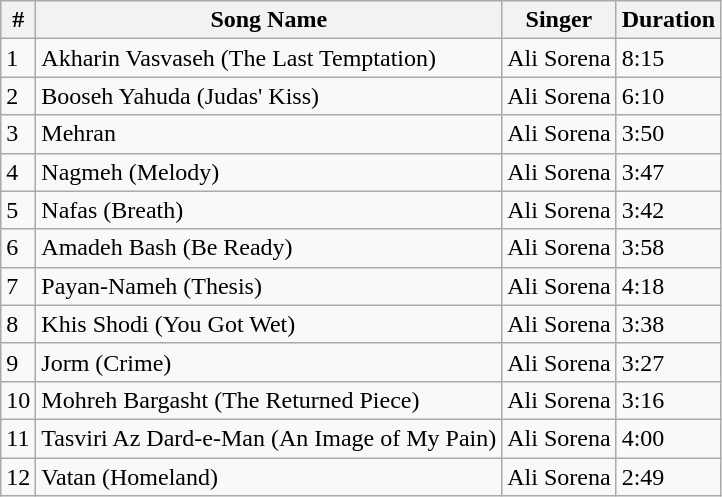<table class="wikitable sortable">
<tr>
<th>#</th>
<th>Song Name</th>
<th>Singer</th>
<th>Duration</th>
</tr>
<tr>
<td>1</td>
<td>Akharin Vasvaseh (The Last Temptation)</td>
<td>Ali Sorena</td>
<td>8:15</td>
</tr>
<tr>
<td>2</td>
<td>Booseh Yahuda (Judas' Kiss)</td>
<td>Ali Sorena</td>
<td>6:10</td>
</tr>
<tr>
<td>3</td>
<td>Mehran</td>
<td>Ali Sorena</td>
<td>3:50</td>
</tr>
<tr>
<td>4</td>
<td>Nagmeh (Melody)</td>
<td>Ali Sorena</td>
<td>3:47</td>
</tr>
<tr>
<td>5</td>
<td>Nafas (Breath)</td>
<td>Ali Sorena</td>
<td>3:42</td>
</tr>
<tr>
<td>6</td>
<td>Amadeh Bash (Be Ready)</td>
<td>Ali Sorena</td>
<td>3:58</td>
</tr>
<tr>
<td>7</td>
<td>Payan-Nameh (Thesis)</td>
<td>Ali Sorena</td>
<td>4:18</td>
</tr>
<tr>
<td>8</td>
<td>Khis Shodi (You Got Wet)</td>
<td>Ali Sorena</td>
<td>3:38</td>
</tr>
<tr>
<td>9</td>
<td>Jorm (Crime)</td>
<td>Ali Sorena</td>
<td>3:27</td>
</tr>
<tr>
<td>10</td>
<td>Mohreh Bargasht (The Returned Piece)</td>
<td>Ali Sorena</td>
<td>3:16</td>
</tr>
<tr>
<td>11</td>
<td>Tasviri Az Dard-e-Man (An Image of My Pain)</td>
<td>Ali Sorena</td>
<td>4:00</td>
</tr>
<tr>
<td>12</td>
<td>Vatan (Homeland)</td>
<td>Ali Sorena</td>
<td>2:49</td>
</tr>
</table>
